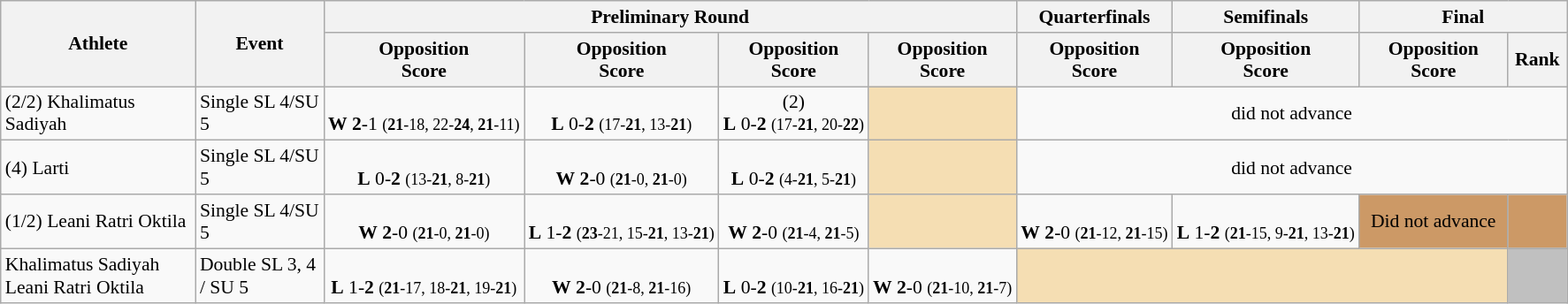<table class="wikitable" border="1" style="font-size:90%">
<tr>
<th width=140 rowspan=2>Athlete</th>
<th width=90 rowspan=2>Event</th>
<th colspan=4>Preliminary Round</th>
<th>Quarterfinals</th>
<th>Semifinals</th>
<th width="150" colspan="2">Final</th>
</tr>
<tr>
<th>Opposition<br>Score</th>
<th>Opposition<br>Score</th>
<th>Opposition<br>Score</th>
<th>Opposition<br>Score</th>
<th>Opposition<br>Score</th>
<th>Opposition<br>Score</th>
<th>Opposition<br>Score</th>
<th>Rank</th>
</tr>
<tr>
<td>(2/2) Khalimatus Sadiyah</td>
<td>Single SL 4/SU 5</td>
<td align=center><br><strong>W</strong> <strong>2</strong>-1 <small>(<strong>21</strong>-18, 22-<strong>24</strong>, <strong>21</strong>-11)</small></td>
<td align=center> <br><strong>L</strong> 0-<strong>2</strong> <small>(17-<strong>21</strong>, 13-<strong>21</strong>)</small></td>
<td align=center>(2) <br><strong>L</strong> 0-<strong>2</strong> <small>(17-<strong>21</strong>, 20-<strong>22</strong>)</small></td>
<td bgcolor="wheat"></td>
<td align=center colspan="4">did not advance</td>
</tr>
<tr>
<td>(4) Larti</td>
<td>Single SL 4/SU 5</td>
<td align=center><br><strong>L</strong> 0-<strong>2</strong> <small>(13-<strong>21</strong>, 8-<strong>21</strong>)</small></td>
<td align=center><br><strong>W</strong> <strong>2</strong>-0 <small>(<strong>21</strong>-0, <strong>21</strong>-0)</small></td>
<td align=center><br><strong>L</strong> 0-<strong>2</strong> <small>(4-<strong>21</strong>, 5-<strong>21</strong>)</small></td>
<td bgcolor="wheat"></td>
<td align=center colspan="4">did not advance</td>
</tr>
<tr>
<td>(1/2) Leani Ratri Oktila</td>
<td>Single SL 4/SU 5</td>
<td align=center><br><strong>W</strong> <strong>2</strong>-0 <small>(<strong>21</strong>-0, <strong>21</strong>-0)</small></td>
<td align=center><br><strong>L</strong> 1-<strong>2</strong> <small>(<strong>23</strong>-21, 15-<strong>21</strong>, 13-<strong>21</strong>)</small></td>
<td align=center><br><strong>W</strong> <strong>2</strong>-0 <small>(<strong>21</strong>-4, <strong>21</strong>-5)</small></td>
<td bgcolor="wheat"></td>
<td align=center><br><strong>W</strong> <strong>2</strong>-0 <small>(<strong>21</strong>-12, <strong>21</strong>-15)</small></td>
<td align=center><br><strong>L</strong> 1-<strong>2</strong> <small>(<strong>21</strong>-15, 9-<strong>21</strong>, 13-<strong>21</strong>)</small></td>
<td align=center bgcolor=cc9966>Did not advance</td>
<td align=center bgcolor=cc9966></td>
</tr>
<tr>
<td>Khalimatus Sadiyah <br> Leani Ratri Oktila</td>
<td>Double SL 3, 4 / SU 5</td>
<td align=center><br><strong>L</strong> 1-<strong>2</strong> <small>(<strong>21</strong>-17, 18-<strong>21</strong>, 19-<strong>21</strong>)</small></td>
<td align=center><br><strong>W</strong> <strong>2</strong>-0 <small>(<strong>21</strong>-8, <strong>21</strong>-16)</small></td>
<td align=center><br><strong>L</strong> 0-<strong>2</strong> <small>(10-<strong>21</strong>, 16-<strong>21</strong>)</small></td>
<td align=center><br><strong>W</strong> <strong>2</strong>-0 <small>(<strong>21</strong>-10, <strong>21</strong>-7)</small></td>
<td colspan="3" bgcolor="wheat"></td>
<td align=center bgcolor="silver"></td>
</tr>
</table>
